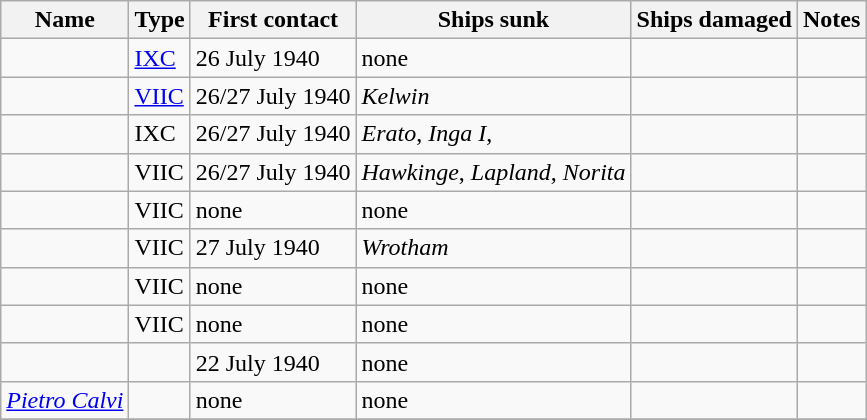<table class="wikitable sortable">
<tr>
<th>Name</th>
<th>Type</th>
<th>First contact</th>
<th>Ships sunk</th>
<th>Ships damaged</th>
<th class="unsortable">Notes</th>
</tr>
<tr>
<td></td>
<td><a href='#'>IXC</a></td>
<td>26 July 1940</td>
<td>none</td>
<td></td>
<td> </td>
</tr>
<tr>
<td></td>
<td><a href='#'>VIIC</a></td>
<td>26/27 July 1940</td>
<td><em>Kelwin</em></td>
<td></td>
<td> </td>
</tr>
<tr>
<td></td>
<td>IXC</td>
<td>26/27 July 1940</td>
<td><em>Erato</em>, <em>Inga I</em>,</td>
<td></td>
<td> </td>
</tr>
<tr>
<td></td>
<td>VIIC</td>
<td>26/27 July 1940</td>
<td><em>Hawkinge</em>, <em>Lapland</em>, <em>Norita</em></td>
<td></td>
<td> </td>
</tr>
<tr>
<td></td>
<td>VIIC</td>
<td>none</td>
<td>none</td>
<td></td>
<td> </td>
</tr>
<tr>
<td></td>
<td>VIIC</td>
<td>27 July 1940</td>
<td><em>Wrotham</em></td>
<td></td>
<td> </td>
</tr>
<tr>
<td></td>
<td>VIIC</td>
<td>none</td>
<td>none</td>
<td></td>
<td> </td>
</tr>
<tr>
<td></td>
<td>VIIC</td>
<td>none</td>
<td>none</td>
<td></td>
<td> </td>
</tr>
<tr>
<td></td>
<td></td>
<td>22 July 1940</td>
<td>none</td>
<td></td>
<td></td>
</tr>
<tr>
<td><a href='#'><em>Pietro Calvi</em></a></td>
<td></td>
<td>none</td>
<td>none</td>
<td></td>
<td></td>
</tr>
<tr>
</tr>
</table>
